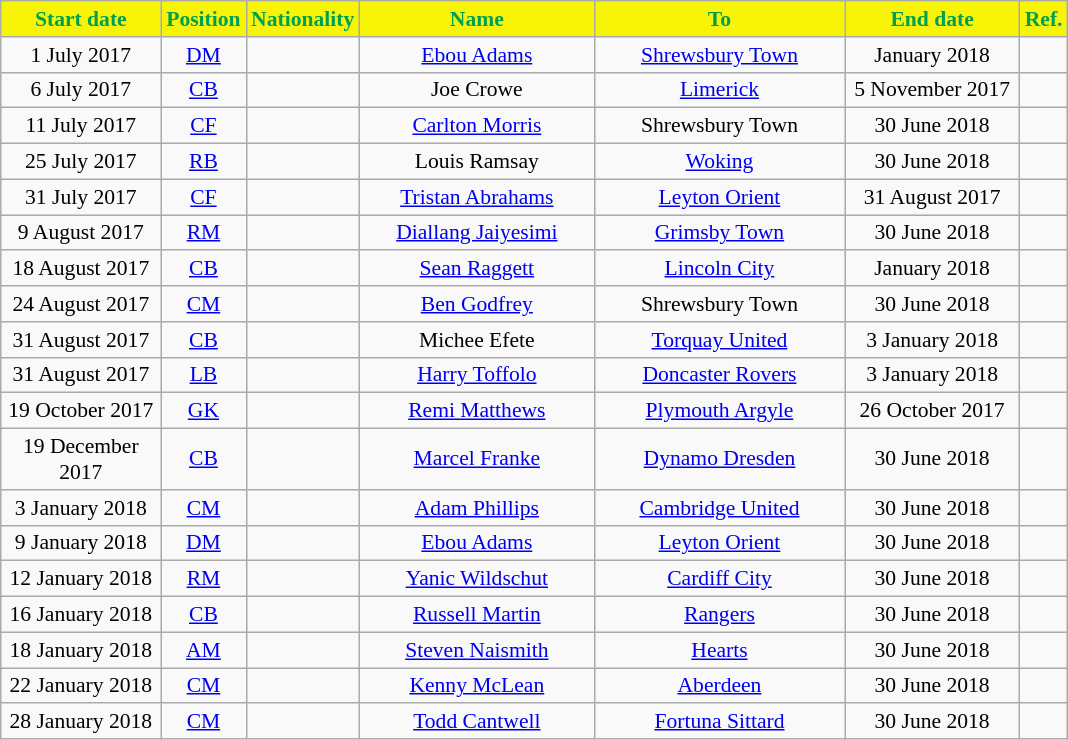<table class="wikitable"  style="text-align:center; font-size:90%; ">
<tr>
<th style="background:#F7F408; color:#00A050; width:100px;">Start date</th>
<th style="background:#F7F408; color:#00A050; width:50px;">Position</th>
<th style="background:#F7F408; color:#00A050; width:50px;">Nationality</th>
<th style="background:#F7F408; color:#00A050; width:150px;">Name</th>
<th style="background:#F7F408; color:#00A050; width:160px;">To</th>
<th style="background:#F7F408; color:#00A050; width:110px;">End date</th>
<th style="background:#F7F408; color:#00A050; width:25px;">Ref.</th>
</tr>
<tr>
<td>1 July 2017</td>
<td><a href='#'>DM</a></td>
<td></td>
<td><a href='#'>Ebou Adams</a></td>
<td> <a href='#'>Shrewsbury Town</a></td>
<td>January 2018</td>
<td></td>
</tr>
<tr>
<td>6 July 2017</td>
<td><a href='#'>CB</a></td>
<td></td>
<td>Joe Crowe</td>
<td> <a href='#'>Limerick</a></td>
<td>5 November 2017</td>
<td></td>
</tr>
<tr>
<td>11 July 2017</td>
<td><a href='#'>CF</a></td>
<td></td>
<td><a href='#'>Carlton Morris</a></td>
<td> Shrewsbury Town</td>
<td>30 June 2018</td>
<td></td>
</tr>
<tr>
<td>25 July 2017</td>
<td><a href='#'>RB</a></td>
<td></td>
<td>Louis Ramsay</td>
<td> <a href='#'>Woking</a></td>
<td>30 June 2018</td>
<td></td>
</tr>
<tr>
<td>31 July 2017</td>
<td><a href='#'>CF</a></td>
<td></td>
<td><a href='#'>Tristan Abrahams</a></td>
<td> <a href='#'>Leyton Orient</a></td>
<td>31 August 2017</td>
<td></td>
</tr>
<tr>
<td>9 August 2017</td>
<td><a href='#'>RM</a></td>
<td></td>
<td><a href='#'>Diallang Jaiyesimi</a></td>
<td> <a href='#'>Grimsby Town</a></td>
<td>30 June 2018</td>
<td></td>
</tr>
<tr>
<td>18 August 2017</td>
<td><a href='#'>CB</a></td>
<td></td>
<td><a href='#'>Sean Raggett</a></td>
<td> <a href='#'>Lincoln City</a></td>
<td>January 2018</td>
<td></td>
</tr>
<tr>
<td>24 August 2017</td>
<td><a href='#'>CM</a></td>
<td></td>
<td><a href='#'>Ben Godfrey</a></td>
<td> Shrewsbury Town</td>
<td>30 June 2018</td>
<td></td>
</tr>
<tr>
<td>31 August 2017</td>
<td><a href='#'>CB</a></td>
<td></td>
<td>Michee Efete</td>
<td> <a href='#'>Torquay United</a></td>
<td>3 January 2018</td>
<td></td>
</tr>
<tr>
<td>31 August 2017</td>
<td><a href='#'>LB</a></td>
<td></td>
<td><a href='#'>Harry Toffolo</a></td>
<td> <a href='#'>Doncaster Rovers</a></td>
<td>3 January 2018</td>
<td></td>
</tr>
<tr>
<td>19 October 2017</td>
<td><a href='#'>GK</a></td>
<td></td>
<td><a href='#'>Remi Matthews</a></td>
<td> <a href='#'>Plymouth Argyle</a></td>
<td>26 October 2017</td>
<td></td>
</tr>
<tr>
<td>19 December 2017</td>
<td><a href='#'>CB</a></td>
<td></td>
<td><a href='#'>Marcel Franke</a></td>
<td> <a href='#'>Dynamo Dresden</a></td>
<td>30 June 2018</td>
<td></td>
</tr>
<tr>
<td>3 January 2018</td>
<td><a href='#'>CM</a></td>
<td></td>
<td><a href='#'>Adam Phillips</a></td>
<td> <a href='#'>Cambridge United</a></td>
<td>30 June 2018</td>
<td></td>
</tr>
<tr>
<td>9 January 2018</td>
<td><a href='#'>DM</a></td>
<td></td>
<td><a href='#'>Ebou Adams</a></td>
<td> <a href='#'>Leyton Orient</a></td>
<td>30 June 2018</td>
<td></td>
</tr>
<tr>
<td>12 January 2018</td>
<td><a href='#'>RM</a></td>
<td></td>
<td><a href='#'>Yanic Wildschut</a></td>
<td> <a href='#'>Cardiff City</a></td>
<td>30 June 2018</td>
<td></td>
</tr>
<tr>
<td>16 January 2018</td>
<td><a href='#'>CB</a></td>
<td></td>
<td><a href='#'>Russell Martin</a></td>
<td> <a href='#'>Rangers</a></td>
<td>30 June 2018</td>
<td></td>
</tr>
<tr>
<td>18 January 2018</td>
<td><a href='#'>AM</a></td>
<td></td>
<td><a href='#'>Steven Naismith</a></td>
<td> <a href='#'>Hearts</a></td>
<td>30 June 2018</td>
<td></td>
</tr>
<tr>
<td>22 January 2018</td>
<td><a href='#'>CM</a></td>
<td></td>
<td><a href='#'>Kenny McLean</a></td>
<td> <a href='#'>Aberdeen</a></td>
<td>30 June 2018</td>
<td></td>
</tr>
<tr>
<td>28 January 2018</td>
<td><a href='#'>CM</a></td>
<td></td>
<td><a href='#'>Todd Cantwell</a></td>
<td> <a href='#'>Fortuna Sittard</a></td>
<td>30 June 2018</td>
<td></td>
</tr>
</table>
